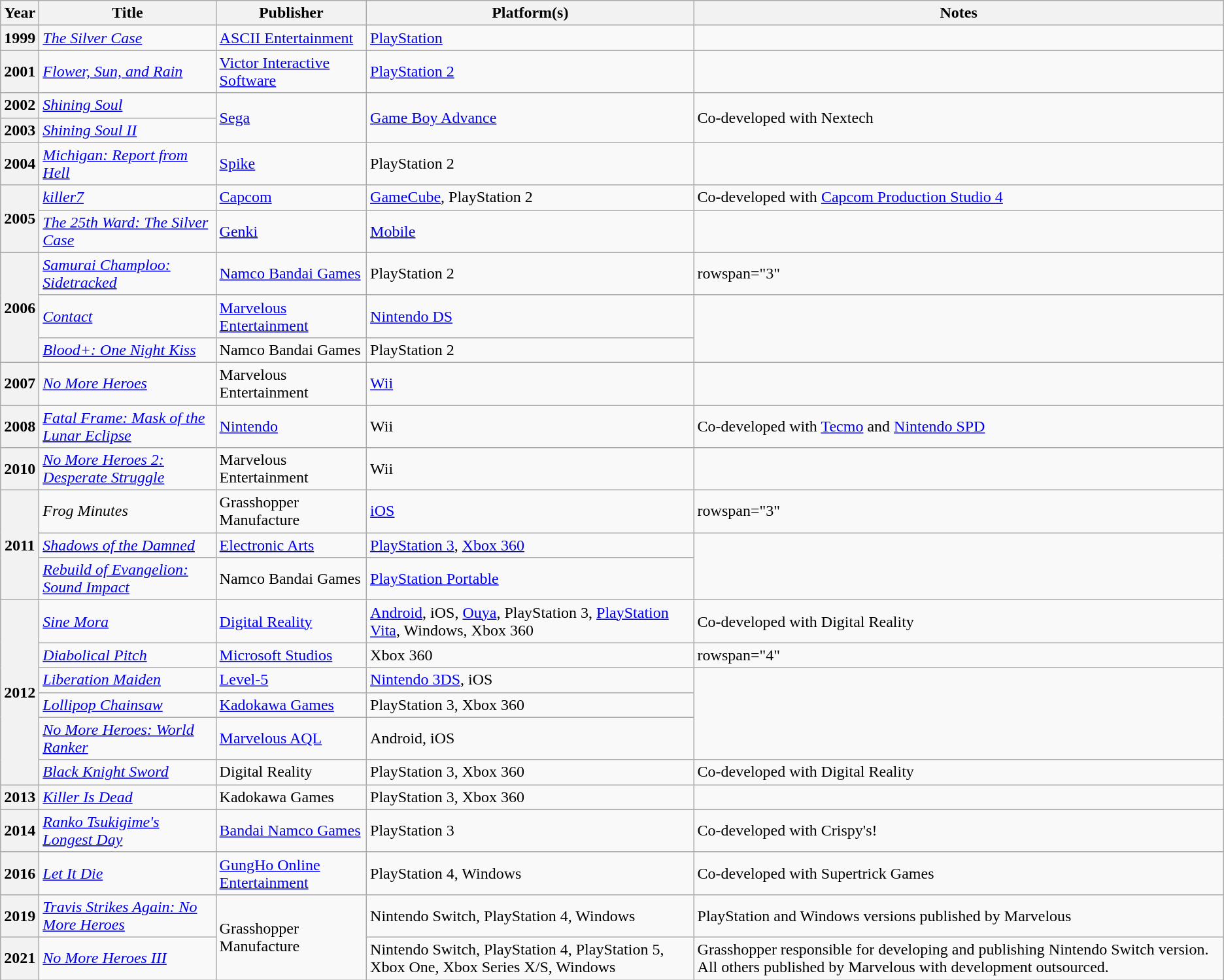<table class="wikitable sortable">
<tr>
<th>Year</th>
<th>Title</th>
<th>Publisher</th>
<th>Platform(s)</th>
<th class="unsortable">Notes</th>
</tr>
<tr>
<th>1999</th>
<td><em><a href='#'>The Silver Case</a></em></td>
<td><a href='#'>ASCII Entertainment</a></td>
<td><a href='#'>PlayStation</a></td>
<td></td>
</tr>
<tr>
<th>2001</th>
<td><em><a href='#'>Flower, Sun, and Rain</a></em></td>
<td><a href='#'>Victor Interactive Software</a></td>
<td><a href='#'>PlayStation 2</a></td>
<td></td>
</tr>
<tr>
<th>2002</th>
<td><em><a href='#'>Shining Soul</a></em></td>
<td rowspan="2"><a href='#'>Sega</a></td>
<td rowspan="2"><a href='#'>Game Boy Advance</a></td>
<td rowspan="2">Co-developed with Nextech</td>
</tr>
<tr>
<th>2003</th>
<td><em><a href='#'>Shining Soul II</a></em></td>
</tr>
<tr>
<th>2004</th>
<td><em><a href='#'>Michigan: Report from Hell</a></em></td>
<td><a href='#'>Spike</a></td>
<td>PlayStation 2</td>
<td></td>
</tr>
<tr>
<th rowspan="2">2005</th>
<td><em><a href='#'>killer7</a></em></td>
<td><a href='#'>Capcom</a></td>
<td><a href='#'>GameCube</a>, PlayStation 2</td>
<td>Co-developed with <a href='#'>Capcom Production Studio 4</a></td>
</tr>
<tr>
<td><em><a href='#'>The 25th Ward: The Silver Case</a></em></td>
<td><a href='#'>Genki</a></td>
<td><a href='#'>Mobile</a></td>
<td></td>
</tr>
<tr>
<th rowspan="3">2006</th>
<td><em><a href='#'>Samurai Champloo: Sidetracked</a></em></td>
<td><a href='#'>Namco Bandai Games</a></td>
<td>PlayStation 2</td>
<td>rowspan="3" </td>
</tr>
<tr>
<td><em><a href='#'>Contact</a></em></td>
<td><a href='#'>Marvelous Entertainment</a></td>
<td><a href='#'>Nintendo DS</a></td>
</tr>
<tr>
<td><em><a href='#'>Blood+: One Night Kiss</a></em></td>
<td>Namco Bandai Games</td>
<td>PlayStation 2</td>
</tr>
<tr>
<th>2007</th>
<td><em><a href='#'>No More Heroes</a></em></td>
<td>Marvelous Entertainment</td>
<td><a href='#'>Wii</a></td>
<td></td>
</tr>
<tr>
<th>2008</th>
<td><em><a href='#'>Fatal Frame: Mask of the Lunar Eclipse</a></em></td>
<td><a href='#'>Nintendo</a></td>
<td>Wii</td>
<td>Co-developed with <a href='#'>Tecmo</a> and <a href='#'>Nintendo SPD</a></td>
</tr>
<tr>
<th>2010</th>
<td><em><a href='#'>No More Heroes 2: Desperate Struggle</a></em></td>
<td>Marvelous Entertainment</td>
<td>Wii</td>
<td></td>
</tr>
<tr>
<th rowspan="3">2011</th>
<td><em>Frog Minutes</em></td>
<td>Grasshopper Manufacture</td>
<td><a href='#'>iOS</a></td>
<td>rowspan="3" </td>
</tr>
<tr>
<td><em><a href='#'>Shadows of the Damned</a></em></td>
<td><a href='#'>Electronic Arts</a></td>
<td><a href='#'>PlayStation 3</a>, <a href='#'>Xbox 360</a></td>
</tr>
<tr>
<td><em><a href='#'>Rebuild of Evangelion: Sound Impact</a></em></td>
<td>Namco Bandai Games</td>
<td><a href='#'>PlayStation Portable</a></td>
</tr>
<tr>
<th rowspan="6">2012</th>
<td><em><a href='#'>Sine Mora</a></em></td>
<td><a href='#'>Digital Reality</a></td>
<td><a href='#'>Android</a>, iOS, <a href='#'>Ouya</a>, PlayStation 3, <a href='#'>PlayStation Vita</a>, Windows, Xbox 360</td>
<td>Co-developed with Digital Reality</td>
</tr>
<tr>
<td><em><a href='#'>Diabolical Pitch</a></em></td>
<td><a href='#'>Microsoft Studios</a></td>
<td>Xbox 360</td>
<td>rowspan="4" </td>
</tr>
<tr>
<td><em><a href='#'>Liberation Maiden</a></em></td>
<td><a href='#'>Level-5</a></td>
<td><a href='#'>Nintendo 3DS</a>, iOS</td>
</tr>
<tr>
<td><em><a href='#'>Lollipop Chainsaw</a></em></td>
<td><a href='#'>Kadokawa Games</a></td>
<td>PlayStation 3, Xbox 360</td>
</tr>
<tr>
<td><em><a href='#'>No More Heroes: World Ranker</a></em></td>
<td><a href='#'>Marvelous AQL</a></td>
<td>Android, iOS</td>
</tr>
<tr>
<td><em><a href='#'>Black Knight Sword</a></em></td>
<td>Digital Reality</td>
<td>PlayStation 3, Xbox 360</td>
<td>Co-developed with Digital Reality</td>
</tr>
<tr>
<th>2013</th>
<td><em><a href='#'>Killer Is Dead</a></em></td>
<td>Kadokawa Games</td>
<td>PlayStation 3, Xbox 360</td>
<td></td>
</tr>
<tr>
<th>2014</th>
<td><em><a href='#'>Ranko Tsukigime's Longest Day</a></em></td>
<td><a href='#'>Bandai Namco Games</a></td>
<td>PlayStation 3</td>
<td>Co-developed with Crispy's!</td>
</tr>
<tr>
<th>2016</th>
<td><em><a href='#'>Let It Die</a></em></td>
<td><a href='#'>GungHo Online Entertainment</a></td>
<td>PlayStation 4, Windows</td>
<td>Co-developed with Supertrick Games</td>
</tr>
<tr>
<th>2019</th>
<td><em><a href='#'>Travis Strikes Again: No More Heroes</a></em></td>
<td rowspan="3">Grasshopper Manufacture</td>
<td>Nintendo Switch, PlayStation 4, Windows</td>
<td>PlayStation and Windows versions published by Marvelous</td>
</tr>
<tr>
<th>2021</th>
<td><em><a href='#'>No More Heroes III</a></em></td>
<td>Nintendo Switch, PlayStation 4, PlayStation 5, Xbox One, Xbox Series X/S, Windows</td>
<td>Grasshopper responsible for developing and publishing Nintendo Switch version. All others published by Marvelous with development outsourced.</td>
</tr>
</table>
